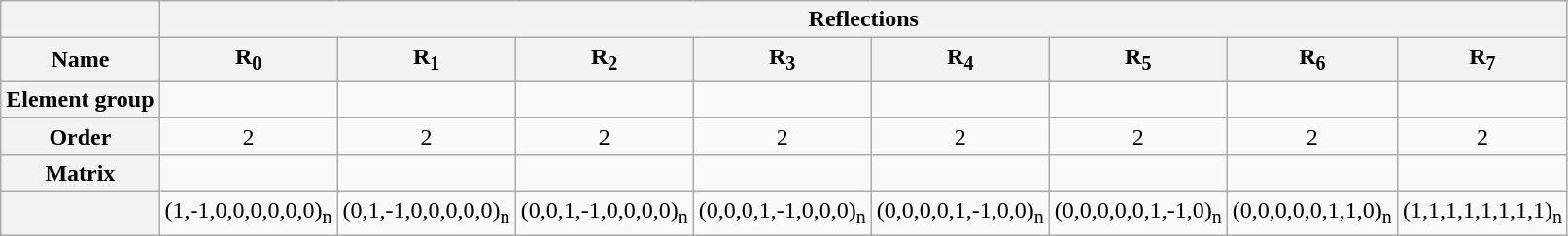<table class=wikitable>
<tr>
<th></th>
<th colspan=8>Reflections</th>
</tr>
<tr>
<th>Name</th>
<th>R<sub>0</sub></th>
<th>R<sub>1</sub></th>
<th>R<sub>2</sub></th>
<th>R<sub>3</sub></th>
<th>R<sub>4</sub></th>
<th>R<sub>5</sub></th>
<th>R<sub>6</sub></th>
<th>R<sub>7</sub></th>
</tr>
<tr align=center>
<th>Element group</th>
<td></td>
<td></td>
<td></td>
<td></td>
<td></td>
<td></td>
<td></td>
<td></td>
</tr>
<tr align=center>
<th>Order</th>
<td>2</td>
<td>2</td>
<td>2</td>
<td>2</td>
<td>2</td>
<td>2</td>
<td>2</td>
<td>2</td>
</tr>
<tr align=center>
<th>Matrix</th>
<td></td>
<td></td>
<td></td>
<td></td>
<td></td>
<td></td>
<td></td>
<td></td>
</tr>
<tr align=center>
<th></th>
<td>(1,-1,0,0,0,0,0,0)<sub>n</sub></td>
<td>(0,1,-1,0,0,0,0,0)<sub>n</sub></td>
<td>(0,0,1,-1,0,0,0,0)<sub>n</sub></td>
<td>(0,0,0,1,-1,0,0,0)<sub>n</sub></td>
<td>(0,0,0,0,1,-1,0,0)<sub>n</sub></td>
<td>(0,0,0,0,0,1,-1,0)<sub>n</sub></td>
<td>(0,0,0,0,0,1,1,0)<sub>n</sub></td>
<td>(1,1,1,1,1,1,1,1)<sub>n</sub></td>
</tr>
</table>
